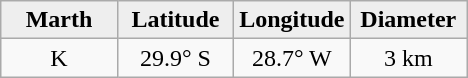<table class="wikitable">
<tr>
<th width="25%" style="background:#eeeeee;">Marth</th>
<th width="25%" style="background:#eeeeee;">Latitude</th>
<th width="25%" style="background:#eeeeee;">Longitude</th>
<th width="25%" style="background:#eeeeee;">Diameter</th>
</tr>
<tr>
<td align="center">K</td>
<td align="center">29.9° S</td>
<td align="center">28.7° W</td>
<td align="center">3 km</td>
</tr>
</table>
